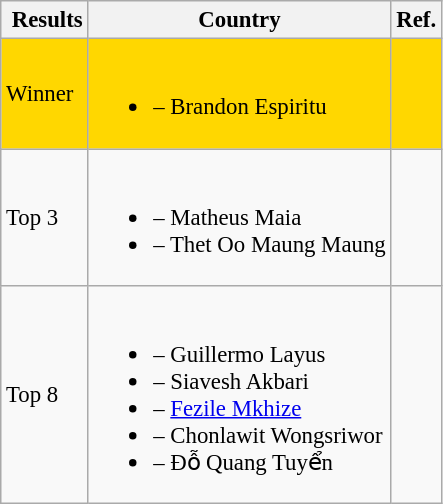<table class="wikitable sortable" style="font-size:95%;">
<tr>
<th> Results</th>
<th>Country</th>
<th>Ref.</th>
</tr>
<tr style="background:gold;">
<td>Winner</td>
<td><br><ul><li> – Brandon Espiritu</li></ul></td>
<td></td>
</tr>
<tr>
<td>Top 3</td>
<td><br><ul><li> – Matheus Maia</li><li> – Thet Oo Maung Maung</li></ul></td>
<td></td>
</tr>
<tr>
<td>Top 8</td>
<td><br><ul><li> – Guillermo Layus</li><li> – Siavesh Akbari</li><li> – <a href='#'>Fezile Mkhize</a></li><li> – Chonlawit Wongsriwor</li><li> – Đỗ Quang Tuyển</li></ul></td>
<td></td>
</tr>
</table>
